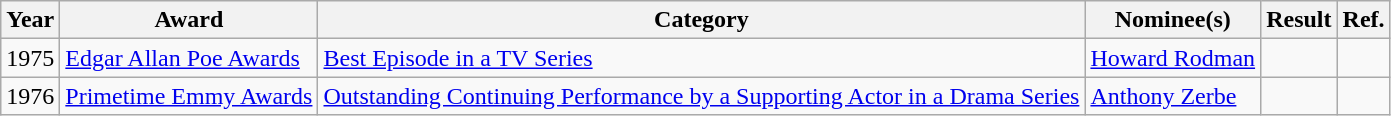<table class="wikitable">
<tr>
<th>Year</th>
<th>Award</th>
<th>Category</th>
<th>Nominee(s)</th>
<th>Result</th>
<th>Ref.</th>
</tr>
<tr>
<td>1975</td>
<td><a href='#'>Edgar Allan Poe Awards</a></td>
<td><a href='#'>Best Episode in a TV Series</a></td>
<td><a href='#'>Howard Rodman</a> </td>
<td></td>
<td align="center"></td>
</tr>
<tr>
<td>1976</td>
<td><a href='#'>Primetime Emmy Awards</a></td>
<td><a href='#'>Outstanding Continuing Performance by a Supporting Actor in a Drama Series</a></td>
<td><a href='#'>Anthony Zerbe</a></td>
<td></td>
<td align="center"></td>
</tr>
</table>
